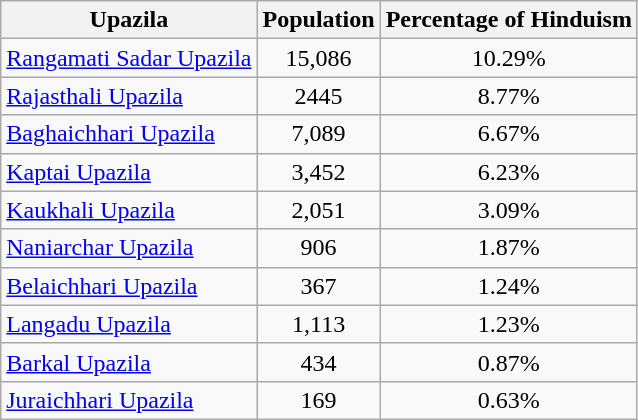<table class="wikitable sortable static-row-numbers static-row-header-text defaultleft col2right hover-highlight">
<tr>
<th>Upazila</th>
<th>Population</th>
<th>Percentage of Hinduism</th>
</tr>
<tr>
<td><a href='#'>Rangamati Sadar Upazila</a></td>
<td align=center>15,086</td>
<td align=center>10.29%</td>
</tr>
<tr>
<td><a href='#'>Rajasthali Upazila</a></td>
<td align=center>2445</td>
<td align=center>8.77%</td>
</tr>
<tr>
<td><a href='#'>Baghaichhari Upazila</a></td>
<td align=center>7,089</td>
<td align=center>6.67%</td>
</tr>
<tr>
<td><a href='#'>Kaptai Upazila</a></td>
<td align=center>3,452</td>
<td align=center>6.23%</td>
</tr>
<tr>
<td><a href='#'>Kaukhali Upazila</a></td>
<td align=center>2,051</td>
<td align=center>3.09%</td>
</tr>
<tr>
<td><a href='#'>Naniarchar Upazila</a></td>
<td align=center>906</td>
<td align=center>1.87%</td>
</tr>
<tr>
<td><a href='#'>Belaichhari Upazila</a></td>
<td align=center>367</td>
<td align=center>1.24%</td>
</tr>
<tr>
<td><a href='#'>Langadu Upazila</a></td>
<td align=center>1,113</td>
<td align=center>1.23%</td>
</tr>
<tr>
<td><a href='#'>Barkal Upazila</a></td>
<td align=center>434</td>
<td align=center>0.87%</td>
</tr>
<tr>
<td><a href='#'>Juraichhari Upazila</a></td>
<td align=center>169</td>
<td align=center>0.63%</td>
</tr>
</table>
